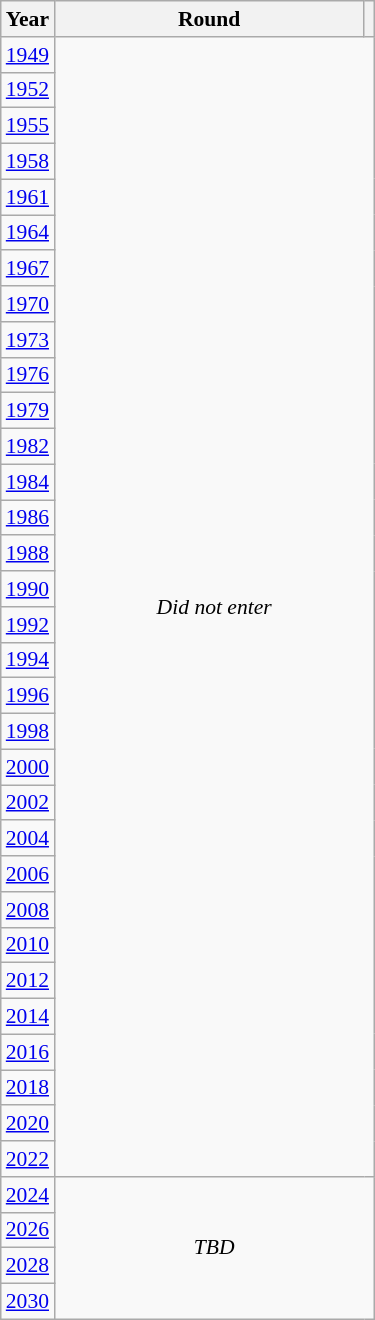<table class="wikitable" style="text-align: center; font-size:90%">
<tr>
<th>Year</th>
<th style="width:200px">Round</th>
<th></th>
</tr>
<tr>
<td><a href='#'>1949</a></td>
<td colspan="2" rowspan="32"><em>Did not enter</em></td>
</tr>
<tr>
<td><a href='#'>1952</a></td>
</tr>
<tr>
<td><a href='#'>1955</a></td>
</tr>
<tr>
<td><a href='#'>1958</a></td>
</tr>
<tr>
<td><a href='#'>1961</a></td>
</tr>
<tr>
<td><a href='#'>1964</a></td>
</tr>
<tr>
<td><a href='#'>1967</a></td>
</tr>
<tr>
<td><a href='#'>1970</a></td>
</tr>
<tr>
<td><a href='#'>1973</a></td>
</tr>
<tr>
<td><a href='#'>1976</a></td>
</tr>
<tr>
<td><a href='#'>1979</a></td>
</tr>
<tr>
<td><a href='#'>1982</a></td>
</tr>
<tr>
<td><a href='#'>1984</a></td>
</tr>
<tr>
<td><a href='#'>1986</a></td>
</tr>
<tr>
<td><a href='#'>1988</a></td>
</tr>
<tr>
<td><a href='#'>1990</a></td>
</tr>
<tr>
<td><a href='#'>1992</a></td>
</tr>
<tr>
<td><a href='#'>1994</a></td>
</tr>
<tr>
<td><a href='#'>1996</a></td>
</tr>
<tr>
<td><a href='#'>1998</a></td>
</tr>
<tr>
<td><a href='#'>2000</a></td>
</tr>
<tr>
<td><a href='#'>2002</a></td>
</tr>
<tr>
<td><a href='#'>2004</a></td>
</tr>
<tr>
<td><a href='#'>2006</a></td>
</tr>
<tr>
<td><a href='#'>2008</a></td>
</tr>
<tr>
<td><a href='#'>2010</a></td>
</tr>
<tr>
<td><a href='#'>2012</a></td>
</tr>
<tr>
<td><a href='#'>2014</a></td>
</tr>
<tr>
<td><a href='#'>2016</a></td>
</tr>
<tr>
<td><a href='#'>2018</a></td>
</tr>
<tr>
<td><a href='#'>2020</a></td>
</tr>
<tr>
<td><a href='#'>2022</a></td>
</tr>
<tr>
<td><a href='#'>2024</a></td>
<td colspan="2" rowspan="4"><em>TBD</em></td>
</tr>
<tr>
<td><a href='#'>2026</a></td>
</tr>
<tr>
<td><a href='#'>2028</a></td>
</tr>
<tr>
<td><a href='#'>2030</a></td>
</tr>
</table>
